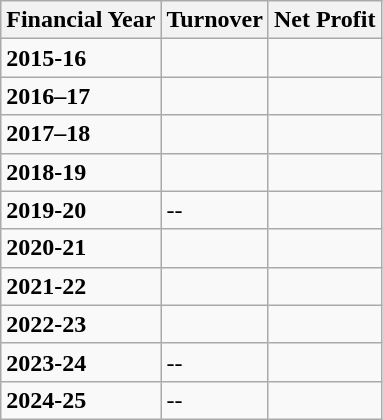<table class="wikitable sortable">
<tr>
<th>Financial Year</th>
<th>Turnover</th>
<th>Net Profit</th>
</tr>
<tr>
<td><strong>2015-16</strong></td>
<td></td>
<td></td>
</tr>
<tr>
<td><strong>2016–17</strong></td>
<td></td>
<td></td>
</tr>
<tr>
<td><strong>2017–18</strong></td>
<td></td>
<td></td>
</tr>
<tr>
<td><strong>2018-19</strong></td>
<td></td>
<td></td>
</tr>
<tr>
<td><strong>2019-20</strong></td>
<td>--</td>
<td></td>
</tr>
<tr>
<td><strong>2020-21</strong></td>
<td></td>
<td></td>
</tr>
<tr>
<td><strong>2021-22</strong></td>
<td></td>
<td></td>
</tr>
<tr>
<td><strong>2022-23</strong></td>
<td></td>
<td></td>
</tr>
<tr>
<td><strong>2023-24</strong></td>
<td>--</td>
<td></td>
</tr>
<tr>
<td><strong>2024-25</strong></td>
<td>--</td>
<td></td>
</tr>
</table>
